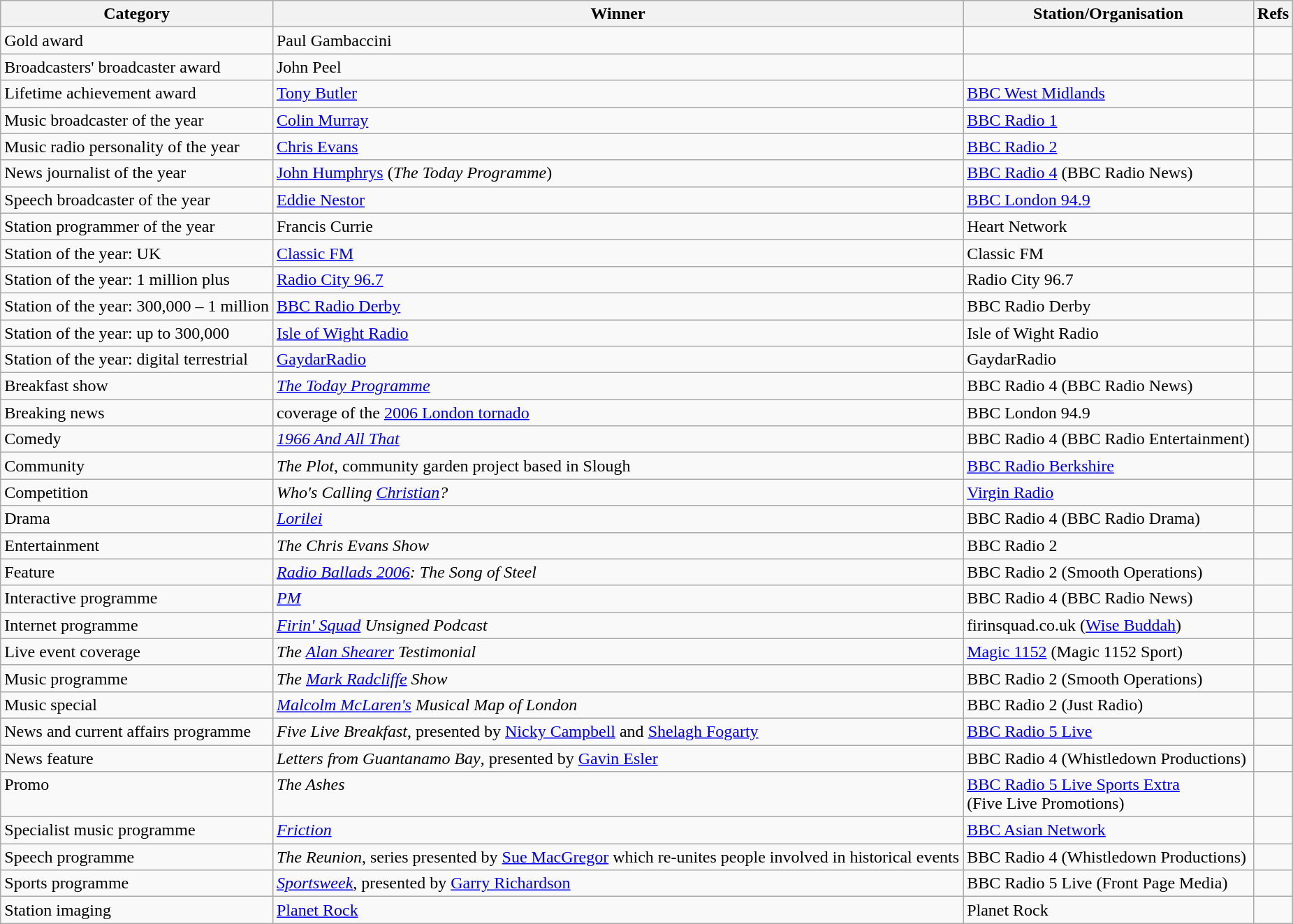<table class="wikitable sortable">
<tr>
<th class=unsortable>Category</th>
<th class=unsortable>Winner</th>
<th>Station/Organisation</th>
<th class=unsortable>Refs</th>
</tr>
<tr style="vertical-align: top;">
<td>Gold award</td>
<td>Paul Gambaccini</td>
<td></td>
<td></td>
</tr>
<tr style="vertical-align: top;">
<td>Broadcasters' broadcaster award</td>
<td>John Peel</td>
<td></td>
<td></td>
</tr>
<tr style="vertical-align: top;">
<td>Lifetime achievement award</td>
<td><a href='#'>Tony Butler</a></td>
<td><a href='#'>BBC West Midlands</a></td>
<td></td>
</tr>
<tr style="vertical-align: top;">
<td>Music broadcaster of the year</td>
<td><a href='#'>Colin Murray</a></td>
<td><a href='#'>BBC Radio 1</a></td>
<td></td>
</tr>
<tr style="vertical-align: top;">
<td>Music radio personality of the year</td>
<td><a href='#'>Chris Evans</a></td>
<td><a href='#'>BBC Radio 2</a></td>
<td></td>
</tr>
<tr style="vertical-align: top;">
<td>News journalist of the year</td>
<td><a href='#'>John Humphrys</a> (<em>The Today Programme</em>)</td>
<td><a href='#'>BBC Radio 4</a> (BBC Radio News)</td>
<td></td>
</tr>
<tr style="vertical-align: top;">
<td>Speech broadcaster of the year</td>
<td><a href='#'>Eddie Nestor</a></td>
<td><a href='#'>BBC London 94.9</a></td>
<td></td>
</tr>
<tr style="vertical-align: top;">
<td>Station programmer of the year</td>
<td>Francis Currie</td>
<td>Heart Network</td>
<td></td>
</tr>
<tr style="vertical-align: top;">
<td>Station of the year: UK</td>
<td><a href='#'>Classic FM</a></td>
<td>Classic FM</td>
<td></td>
</tr>
<tr style="vertical-align: top;">
<td>Station of the year: 1 million plus</td>
<td><a href='#'>Radio City 96.7</a></td>
<td>Radio City 96.7</td>
<td></td>
</tr>
<tr style="vertical-align: top;">
<td>Station of the year: 300,000 – 1 million</td>
<td><a href='#'>BBC Radio Derby</a></td>
<td>BBC Radio Derby</td>
<td></td>
</tr>
<tr style="vertical-align: top;">
<td>Station of the year: up to 300,000</td>
<td><a href='#'>Isle of Wight Radio</a></td>
<td>Isle of Wight Radio</td>
<td></td>
</tr>
<tr style="vertical-align: top;">
<td>Station of the year: digital terrestrial</td>
<td><a href='#'>GaydarRadio</a></td>
<td>GaydarRadio</td>
<td></td>
</tr>
<tr style="vertical-align: top;">
<td>Breakfast show</td>
<td><em><a href='#'>The Today Programme</a></em></td>
<td>BBC Radio 4 (BBC Radio News)</td>
<td></td>
</tr>
<tr style="vertical-align: top;">
<td>Breaking news</td>
<td>coverage of the <a href='#'>2006 London tornado</a></td>
<td>BBC London 94.9</td>
<td></td>
</tr>
<tr style="vertical-align: top;">
<td>Comedy</td>
<td><em><a href='#'>1966 And All That</a></em></td>
<td>BBC Radio 4 (BBC Radio Entertainment)</td>
<td></td>
</tr>
<tr style="vertical-align: top;">
<td>Community</td>
<td><em>The Plot</em>, community garden project based in Slough</td>
<td><a href='#'>BBC Radio Berkshire</a></td>
<td></td>
</tr>
<tr style="vertical-align: top;">
<td>Competition</td>
<td><em>Who's Calling <a href='#'>Christian</a>?</em></td>
<td><a href='#'>Virgin Radio</a></td>
<td></td>
</tr>
<tr style="vertical-align: top;">
<td>Drama</td>
<td><em><a href='#'>Lorilei</a></em></td>
<td>BBC Radio 4 (BBC Radio Drama)</td>
<td></td>
</tr>
<tr style="vertical-align: top;">
<td>Entertainment</td>
<td><em>The Chris Evans Show</em></td>
<td>BBC Radio 2</td>
<td></td>
</tr>
<tr style="vertical-align: top;">
<td>Feature</td>
<td><em><a href='#'>Radio Ballads 2006</a>: The Song of Steel</em></td>
<td>BBC Radio 2 (Smooth Operations)</td>
<td></td>
</tr>
<tr style="vertical-align: top;">
<td>Interactive programme</td>
<td><em><a href='#'>PM</a></em></td>
<td>BBC Radio 4 (BBC Radio News)</td>
<td></td>
</tr>
<tr style="vertical-align: top;">
<td>Internet programme</td>
<td><em><a href='#'>Firin' Squad</a> Unsigned Podcast</em></td>
<td>firinsquad.co.uk (<a href='#'>Wise Buddah</a>)</td>
<td></td>
</tr>
<tr style="vertical-align: top;">
<td>Live event coverage</td>
<td><em>The <a href='#'>Alan Shearer</a> Testimonial</em></td>
<td><a href='#'>Magic 1152</a> (Magic 1152 Sport)</td>
<td></td>
</tr>
<tr style="vertical-align: top;">
<td>Music programme</td>
<td><em>The <a href='#'>Mark Radcliffe</a> Show</em></td>
<td>BBC Radio 2 (Smooth Operations)</td>
<td></td>
</tr>
<tr style="vertical-align: top;">
<td>Music special</td>
<td><em><a href='#'>Malcolm McLaren's</a> Musical Map of London</em></td>
<td>BBC Radio 2 (Just Radio)</td>
<td></td>
</tr>
<tr style="vertical-align: top;">
<td>News and current affairs programme</td>
<td><em>Five Live Breakfast</em>, presented by <a href='#'>Nicky Campbell</a> and <a href='#'>Shelagh Fogarty</a></td>
<td><a href='#'>BBC Radio 5 Live</a></td>
<td></td>
</tr>
<tr style="vertical-align: top;">
<td>News feature</td>
<td><em>Letters from Guantanamo Bay</em>, presented by <a href='#'>Gavin Esler</a></td>
<td>BBC Radio 4 (Whistledown Productions)</td>
<td></td>
</tr>
<tr style="vertical-align: top;">
<td>Promo</td>
<td><em>The Ashes</em></td>
<td><a href='#'>BBC Radio 5 Live Sports Extra</a><br>(Five Live Promotions)</td>
<td></td>
</tr>
<tr style="vertical-align: top;">
<td>Specialist music programme</td>
<td><em><a href='#'>Friction</a></em></td>
<td><a href='#'>BBC Asian Network</a></td>
<td></td>
</tr>
<tr style="vertical-align: top;">
<td>Speech programme</td>
<td><em>The Reunion</em>, series presented by <a href='#'>Sue MacGregor</a> which re-unites people involved in historical events</td>
<td>BBC Radio 4 (Whistledown Productions)</td>
<td></td>
</tr>
<tr style="vertical-align: top;">
<td>Sports programme</td>
<td><em><a href='#'>Sportsweek</a></em>, presented by <a href='#'>Garry Richardson</a></td>
<td>BBC Radio 5 Live (Front Page Media)</td>
<td></td>
</tr>
<tr style="vertical-align: top;">
<td>Station imaging</td>
<td><a href='#'>Planet Rock</a></td>
<td>Planet Rock</td>
<td></td>
</tr>
</table>
